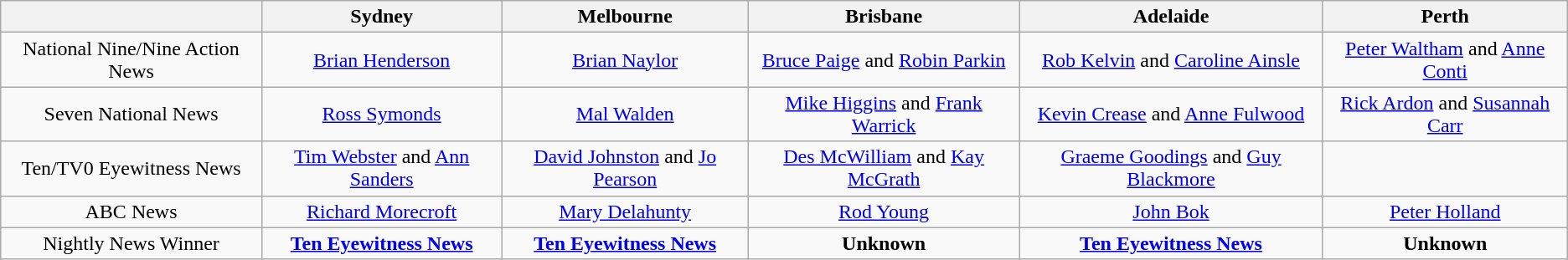<table class="wikitable">
<tr>
<th></th>
<th>Sydney</th>
<th>Melbourne</th>
<th>Brisbane</th>
<th>Adelaide</th>
<th>Perth</th>
</tr>
<tr style="text-align:center">
<td>National Nine/Nine Action News</td>
<td><a href='#'>Brian Henderson</a></td>
<td><a href='#'>Brian Naylor</a></td>
<td><a href='#'>Bruce Paige</a> and <a href='#'>Robin Parkin</a></td>
<td><a href='#'>Rob Kelvin</a> and <a href='#'>Caroline Ainsle</a></td>
<td><a href='#'>Peter Waltham</a> and <a href='#'>Anne Conti</a></td>
</tr>
<tr style="text-align:center">
<td>Seven National News</td>
<td><a href='#'>Ross Symonds</a></td>
<td><a href='#'>Mal Walden</a></td>
<td><a href='#'>Mike Higgins</a> and <a href='#'>Frank Warrick</a></td>
<td><a href='#'>Kevin Crease</a> and <a href='#'>Anne Fulwood</a></td>
<td><a href='#'>Rick Ardon</a> and <a href='#'>Susannah Carr</a></td>
</tr>
<tr style="text-align:center">
<td>Ten/TV0 Eyewitness News</td>
<td><a href='#'>Tim Webster</a> and <a href='#'>Ann Sanders</a></td>
<td><a href='#'>David Johnston</a> and <a href='#'>Jo Pearson</a></td>
<td><a href='#'>Des McWilliam</a> and <a href='#'>Kay McGrath</a></td>
<td><a href='#'>Graeme Goodings</a> and <a href='#'>Guy Blackmore</a></td>
<td></td>
</tr>
<tr style="text-align:center">
<td>ABC News</td>
<td><a href='#'>Richard Morecroft</a></td>
<td><a href='#'>Mary Delahunty</a></td>
<td><a href='#'>Rod Young</a></td>
<td><a href='#'>John Bok</a></td>
<td><a href='#'>Peter Holland</a></td>
</tr>
<tr style="text-align:center">
<td>Nightly News Winner</td>
<td><strong><a href='#'>Ten Eyewitness News</a></strong></td>
<td><strong><a href='#'>Ten Eyewitness News</a></strong></td>
<td><strong>Unknown</strong></td>
<td><strong><a href='#'>Ten Eyewitness News</a></strong></td>
<td><strong>Unknown</strong></td>
</tr>
</table>
